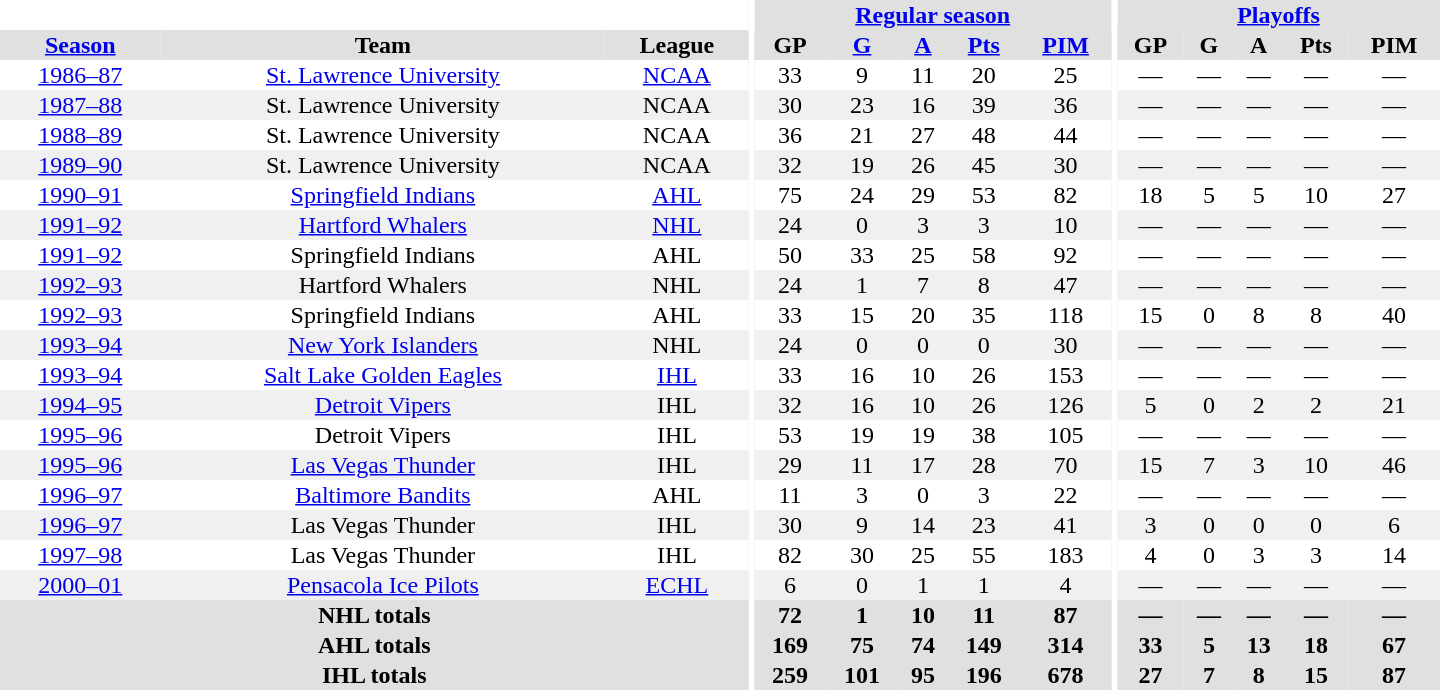<table border="0" cellpadding="1" cellspacing="0" style="text-align:center; width:60em">
<tr bgcolor="#e0e0e0">
<th colspan="3" bgcolor="#ffffff"></th>
<th rowspan="99" bgcolor="#ffffff"></th>
<th colspan="5"><a href='#'>Regular season</a></th>
<th rowspan="99" bgcolor="#ffffff"></th>
<th colspan="5"><a href='#'>Playoffs</a></th>
</tr>
<tr bgcolor="#e0e0e0">
<th><a href='#'>Season</a></th>
<th>Team</th>
<th>League</th>
<th>GP</th>
<th><a href='#'>G</a></th>
<th><a href='#'>A</a></th>
<th><a href='#'>Pts</a></th>
<th><a href='#'>PIM</a></th>
<th>GP</th>
<th>G</th>
<th>A</th>
<th>Pts</th>
<th>PIM</th>
</tr>
<tr>
<td><a href='#'>1986–87</a></td>
<td><a href='#'>St. Lawrence University</a></td>
<td><a href='#'>NCAA</a></td>
<td>33</td>
<td>9</td>
<td>11</td>
<td>20</td>
<td>25</td>
<td>—</td>
<td>—</td>
<td>—</td>
<td>—</td>
<td>—</td>
</tr>
<tr bgcolor="#f0f0f0">
<td><a href='#'>1987–88</a></td>
<td>St. Lawrence University</td>
<td>NCAA</td>
<td>30</td>
<td>23</td>
<td>16</td>
<td>39</td>
<td>36</td>
<td>—</td>
<td>—</td>
<td>—</td>
<td>—</td>
<td>—</td>
</tr>
<tr>
<td><a href='#'>1988–89</a></td>
<td>St. Lawrence University</td>
<td>NCAA</td>
<td>36</td>
<td>21</td>
<td>27</td>
<td>48</td>
<td>44</td>
<td>—</td>
<td>—</td>
<td>—</td>
<td>—</td>
<td>—</td>
</tr>
<tr bgcolor="#f0f0f0">
<td><a href='#'>1989–90</a></td>
<td>St. Lawrence University</td>
<td>NCAA</td>
<td>32</td>
<td>19</td>
<td>26</td>
<td>45</td>
<td>30</td>
<td>—</td>
<td>—</td>
<td>—</td>
<td>—</td>
<td>—</td>
</tr>
<tr>
<td><a href='#'>1990–91</a></td>
<td><a href='#'>Springfield Indians</a></td>
<td><a href='#'>AHL</a></td>
<td>75</td>
<td>24</td>
<td>29</td>
<td>53</td>
<td>82</td>
<td>18</td>
<td>5</td>
<td>5</td>
<td>10</td>
<td>27</td>
</tr>
<tr bgcolor="#f0f0f0">
<td><a href='#'>1991–92</a></td>
<td><a href='#'>Hartford Whalers</a></td>
<td><a href='#'>NHL</a></td>
<td>24</td>
<td>0</td>
<td>3</td>
<td>3</td>
<td>10</td>
<td>—</td>
<td>—</td>
<td>—</td>
<td>—</td>
<td>—</td>
</tr>
<tr>
<td><a href='#'>1991–92</a></td>
<td>Springfield Indians</td>
<td>AHL</td>
<td>50</td>
<td>33</td>
<td>25</td>
<td>58</td>
<td>92</td>
<td>—</td>
<td>—</td>
<td>—</td>
<td>—</td>
<td>—</td>
</tr>
<tr bgcolor="#f0f0f0">
<td><a href='#'>1992–93</a></td>
<td>Hartford Whalers</td>
<td>NHL</td>
<td>24</td>
<td>1</td>
<td>7</td>
<td>8</td>
<td>47</td>
<td>—</td>
<td>—</td>
<td>—</td>
<td>—</td>
<td>—</td>
</tr>
<tr>
<td><a href='#'>1992–93</a></td>
<td>Springfield Indians</td>
<td>AHL</td>
<td>33</td>
<td>15</td>
<td>20</td>
<td>35</td>
<td>118</td>
<td>15</td>
<td>0</td>
<td>8</td>
<td>8</td>
<td>40</td>
</tr>
<tr bgcolor="#f0f0f0">
<td><a href='#'>1993–94</a></td>
<td><a href='#'>New York Islanders</a></td>
<td>NHL</td>
<td>24</td>
<td>0</td>
<td>0</td>
<td>0</td>
<td>30</td>
<td>—</td>
<td>—</td>
<td>—</td>
<td>—</td>
<td>—</td>
</tr>
<tr>
<td><a href='#'>1993–94</a></td>
<td><a href='#'>Salt Lake Golden Eagles</a></td>
<td><a href='#'>IHL</a></td>
<td>33</td>
<td>16</td>
<td>10</td>
<td>26</td>
<td>153</td>
<td>—</td>
<td>—</td>
<td>—</td>
<td>—</td>
<td>—</td>
</tr>
<tr bgcolor="#f0f0f0">
<td><a href='#'>1994–95</a></td>
<td><a href='#'>Detroit Vipers</a></td>
<td>IHL</td>
<td>32</td>
<td>16</td>
<td>10</td>
<td>26</td>
<td>126</td>
<td>5</td>
<td>0</td>
<td>2</td>
<td>2</td>
<td>21</td>
</tr>
<tr>
<td><a href='#'>1995–96</a></td>
<td>Detroit Vipers</td>
<td>IHL</td>
<td>53</td>
<td>19</td>
<td>19</td>
<td>38</td>
<td>105</td>
<td>—</td>
<td>—</td>
<td>—</td>
<td>—</td>
<td>—</td>
</tr>
<tr bgcolor="#f0f0f0">
<td><a href='#'>1995–96</a></td>
<td><a href='#'>Las Vegas Thunder</a></td>
<td>IHL</td>
<td>29</td>
<td>11</td>
<td>17</td>
<td>28</td>
<td>70</td>
<td>15</td>
<td>7</td>
<td>3</td>
<td>10</td>
<td>46</td>
</tr>
<tr>
<td><a href='#'>1996–97</a></td>
<td><a href='#'>Baltimore Bandits</a></td>
<td>AHL</td>
<td>11</td>
<td>3</td>
<td>0</td>
<td>3</td>
<td>22</td>
<td>—</td>
<td>—</td>
<td>—</td>
<td>—</td>
<td>—</td>
</tr>
<tr bgcolor="#f0f0f0">
<td><a href='#'>1996–97</a></td>
<td>Las Vegas Thunder</td>
<td>IHL</td>
<td>30</td>
<td>9</td>
<td>14</td>
<td>23</td>
<td>41</td>
<td>3</td>
<td>0</td>
<td>0</td>
<td>0</td>
<td>6</td>
</tr>
<tr>
<td><a href='#'>1997–98</a></td>
<td>Las Vegas Thunder</td>
<td>IHL</td>
<td>82</td>
<td>30</td>
<td>25</td>
<td>55</td>
<td>183</td>
<td>4</td>
<td>0</td>
<td>3</td>
<td>3</td>
<td>14</td>
</tr>
<tr bgcolor="#f0f0f0">
<td><a href='#'>2000–01</a></td>
<td><a href='#'>Pensacola Ice Pilots</a></td>
<td><a href='#'>ECHL</a></td>
<td>6</td>
<td>0</td>
<td>1</td>
<td>1</td>
<td>4</td>
<td>—</td>
<td>—</td>
<td>—</td>
<td>—</td>
<td>—</td>
</tr>
<tr>
</tr>
<tr ALIGN="center" bgcolor="#e0e0e0">
<th colspan="3">NHL totals</th>
<th ALIGN="center">72</th>
<th ALIGN="center">1</th>
<th ALIGN="center">10</th>
<th ALIGN="center">11</th>
<th ALIGN="center">87</th>
<th ALIGN="center">—</th>
<th ALIGN="center">—</th>
<th ALIGN="center">—</th>
<th ALIGN="center">—</th>
<th ALIGN="center">—</th>
</tr>
<tr>
</tr>
<tr ALIGN="center" bgcolor="#e0e0e0">
<th colspan="3">AHL totals</th>
<th ALIGN="center">169</th>
<th ALIGN="center">75</th>
<th ALIGN="center">74</th>
<th ALIGN="center">149</th>
<th ALIGN="center">314</th>
<th ALIGN="center">33</th>
<th ALIGN="center">5</th>
<th ALIGN="center">13</th>
<th ALIGN="center">18</th>
<th ALIGN="center">67</th>
</tr>
<tr>
</tr>
<tr ALIGN="center" bgcolor="#e0e0e0">
<th colspan="3">IHL totals</th>
<th ALIGN="center">259</th>
<th ALIGN="center">101</th>
<th ALIGN="center">95</th>
<th ALIGN="center">196</th>
<th ALIGN="center">678</th>
<th ALIGN="center">27</th>
<th ALIGN="center">7</th>
<th ALIGN="center">8</th>
<th ALIGN="center">15</th>
<th ALIGN="center">87</th>
</tr>
</table>
